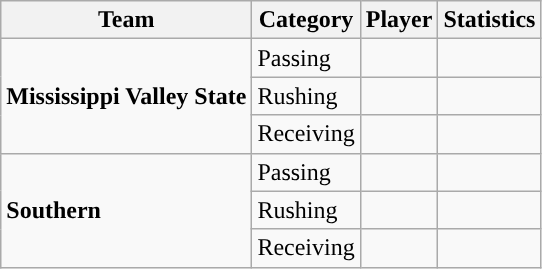<table class="wikitable" style="float: left;">
<tr>
<th>Team</th>
<th>Category</th>
<th>Player</th>
<th>Statistics</th>
</tr>
<tr>
<td rowspan=3><strong>Mississippi Valley State</strong></td>
<td>Passing</td>
<td> </td>
<td> </td>
</tr>
<tr>
<td>Rushing</td>
<td> </td>
<td> </td>
</tr>
<tr>
<td>Receiving</td>
<td> </td>
<td> </td>
</tr>
<tr>
<td rowspan=3><strong>Southern</strong></td>
<td>Passing</td>
<td> </td>
<td> </td>
</tr>
<tr>
<td>Rushing</td>
<td> </td>
<td> </td>
</tr>
<tr>
<td>Receiving</td>
<td> </td>
<td> </td>
</tr>
</table>
